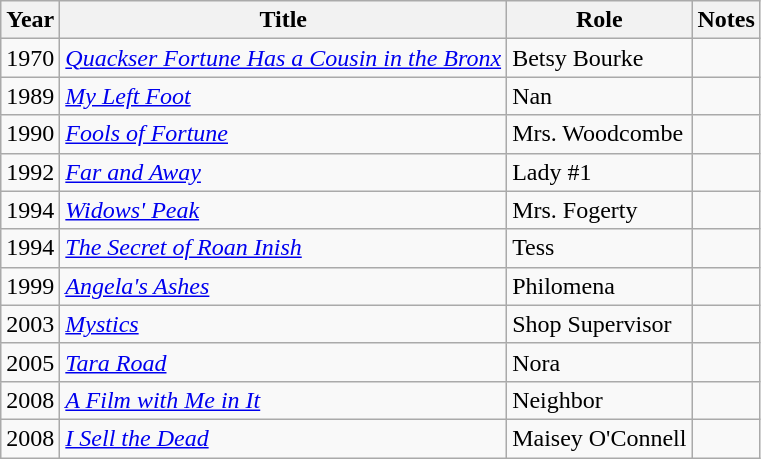<table class="wikitable">
<tr>
<th>Year</th>
<th>Title</th>
<th>Role</th>
<th>Notes</th>
</tr>
<tr>
<td>1970</td>
<td><em><a href='#'>Quackser Fortune Has a Cousin in the Bronx</a></em></td>
<td>Betsy Bourke</td>
<td></td>
</tr>
<tr>
<td>1989</td>
<td><em><a href='#'>My Left Foot</a></em></td>
<td>Nan</td>
<td></td>
</tr>
<tr>
<td>1990</td>
<td><em><a href='#'>Fools of Fortune</a></em></td>
<td>Mrs. Woodcombe</td>
<td></td>
</tr>
<tr>
<td>1992</td>
<td><em><a href='#'>Far and Away</a></em></td>
<td>Lady #1</td>
<td></td>
</tr>
<tr>
<td>1994</td>
<td><em><a href='#'>Widows' Peak</a></em></td>
<td>Mrs. Fogerty</td>
<td></td>
</tr>
<tr>
<td>1994</td>
<td><em><a href='#'>The Secret of Roan Inish</a></em></td>
<td>Tess</td>
<td></td>
</tr>
<tr>
<td>1999</td>
<td><em><a href='#'>Angela's Ashes</a></em></td>
<td>Philomena</td>
<td></td>
</tr>
<tr>
<td>2003</td>
<td><em><a href='#'>Mystics</a></em></td>
<td>Shop Supervisor</td>
<td></td>
</tr>
<tr>
<td>2005</td>
<td><em><a href='#'>Tara Road</a></em></td>
<td>Nora</td>
<td></td>
</tr>
<tr>
<td>2008</td>
<td><em><a href='#'>A Film with Me in It</a></em></td>
<td>Neighbor</td>
<td></td>
</tr>
<tr>
<td>2008</td>
<td><em><a href='#'>I Sell the Dead</a></em></td>
<td>Maisey O'Connell</td>
<td></td>
</tr>
</table>
